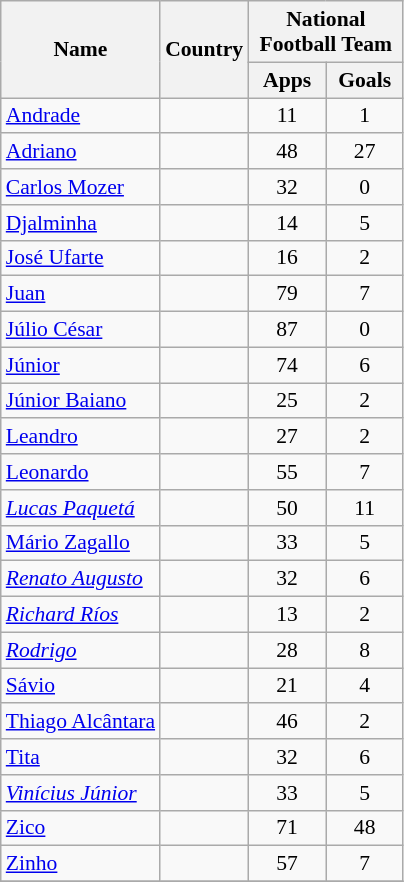<table class="wikitable" style="font-size:90%; text-align: center">
<tr text-align:center;">
<th rowspan="2">Name</th>
<th rowspan="2">Country</th>
<th colspan="2">National Football Team</th>
</tr>
<tr>
<th style="width:45px;">Apps</th>
<th style="width:45px;">Goals</th>
</tr>
<tr>
<td align=left><a href='#'>Andrade</a></td>
<td align=left></td>
<td>11</td>
<td>1</td>
</tr>
<tr>
<td align=left><a href='#'>Adriano</a></td>
<td align=left></td>
<td>48</td>
<td>27</td>
</tr>
<tr>
<td align=left><a href='#'>Carlos Mozer</a></td>
<td align=left></td>
<td>32</td>
<td>0</td>
</tr>
<tr>
<td align=left><a href='#'>Djalminha</a></td>
<td align=left></td>
<td>14</td>
<td>5</td>
</tr>
<tr>
<td align=left><a href='#'>José Ufarte</a></td>
<td align=left></td>
<td>16</td>
<td>2</td>
</tr>
<tr>
<td align=left><a href='#'>Juan</a></td>
<td align=left></td>
<td>79</td>
<td>7</td>
</tr>
<tr>
<td align=left><a href='#'>Júlio César</a></td>
<td align=left></td>
<td>87</td>
<td>0</td>
</tr>
<tr>
<td align=left><a href='#'>Júnior</a></td>
<td align=left></td>
<td>74</td>
<td>6</td>
</tr>
<tr>
<td align=left><a href='#'>Júnior Baiano</a></td>
<td align=left></td>
<td>25</td>
<td>2</td>
</tr>
<tr>
<td align=left><a href='#'>Leandro</a></td>
<td align=left></td>
<td>27</td>
<td>2</td>
</tr>
<tr>
<td align=left><a href='#'>Leonardo</a></td>
<td align=left></td>
<td>55</td>
<td>7</td>
</tr>
<tr>
<td align=left><em><a href='#'>Lucas Paquetá</a></em></td>
<td align=left></td>
<td>50</td>
<td>11</td>
</tr>
<tr>
<td align=left><a href='#'>Mário Zagallo</a></td>
<td align=left></td>
<td>33</td>
<td>5</td>
</tr>
<tr>
<td align=left><em><a href='#'>Renato Augusto</a></em></td>
<td align=left></td>
<td>32</td>
<td>6</td>
</tr>
<tr>
<td align=left><em><a href='#'>Richard Ríos</a></em></td>
<td align=left></td>
<td>13</td>
<td>2</td>
</tr>
<tr>
<td align=left><em><a href='#'>Rodrigo</a></em></td>
<td align=left></td>
<td>28</td>
<td>8</td>
</tr>
<tr>
<td align=left><a href='#'>Sávio</a></td>
<td align=left></td>
<td>21</td>
<td>4</td>
</tr>
<tr>
<td align=left><a href='#'>Thiago Alcântara</a></td>
<td align=left></td>
<td>46</td>
<td>2</td>
</tr>
<tr>
<td align=left><a href='#'>Tita</a></td>
<td align=left></td>
<td>32</td>
<td>6</td>
</tr>
<tr>
<td align=left><em><a href='#'>Vinícius Júnior</a></em></td>
<td align=left></td>
<td>33</td>
<td>5</td>
</tr>
<tr>
<td align=left><a href='#'>Zico</a></td>
<td align=left></td>
<td>71</td>
<td>48</td>
</tr>
<tr>
<td align=left><a href='#'>Zinho</a></td>
<td align=left></td>
<td>57</td>
<td>7</td>
</tr>
<tr>
</tr>
</table>
